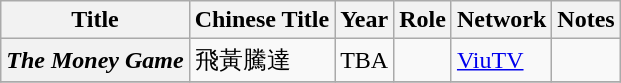<table class="wikitable plainrowheaders">
<tr>
<th>Title</th>
<th>Chinese Title</th>
<th>Year</th>
<th>Role</th>
<th>Network</th>
<th>Notes</th>
</tr>
<tr>
<th scope=row><em>The Money Game</em></th>
<td>飛黃騰達</td>
<td>TBA</td>
<td></td>
<td rowspan="1"><a href='#'>ViuTV</a></td>
<td></td>
</tr>
<tr>
</tr>
</table>
